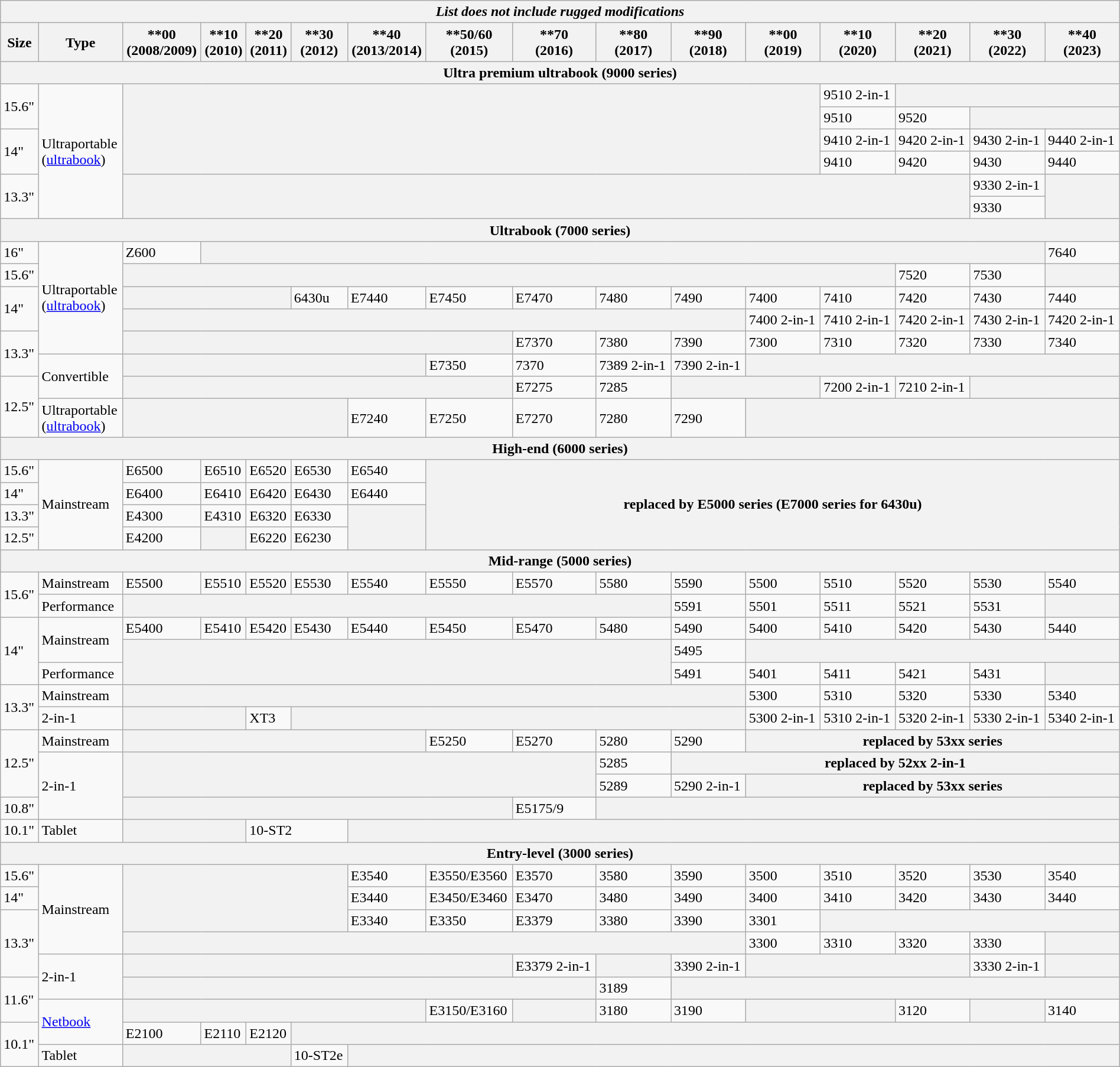<table class="wikitable mw-collapsible mw-collapsed" style="width: 100%;">
<tr>
<th colspan="16" style="text-align:center;"><em>List does not include rugged modifications</em></th>
</tr>
<tr>
<th>Size</th>
<th>Type</th>
<th>**00<br>(2008/2009)</th>
<th>**10<br>(2010)</th>
<th>**20<br>(2011)</th>
<th>**30<br>(2012)</th>
<th>**40<br>(2013/2014)</th>
<th>**50/60<br>(2015)</th>
<th>**70<br>(2016)</th>
<th>**80<br>(2017)</th>
<th>**90<br>(2018)</th>
<th>**00<br>(2019)</th>
<th>**10<br>(2020)</th>
<th>**20<br>(2021)</th>
<th>**30<br>(2022)</th>
<th>**40<br>(2023)</th>
</tr>
<tr>
<th colspan="16">Ultra premium ultrabook (9000 series)</th>
</tr>
<tr>
<td rowspan="2">15.6"</td>
<td rowspan="6">Ultraportable<br>(<a href='#'>ultrabook</a>)</td>
<th colspan="10" rowspan="4"></th>
<td>9510 2-in-1</td>
<th colspan="3"></th>
</tr>
<tr>
<td>9510</td>
<td>9520</td>
<th colspan="2"></th>
</tr>
<tr>
<td rowspan="2">14"</td>
<td>9410 2-in-1</td>
<td>9420 2-in-1</td>
<td>9430 2-in-1</td>
<td>9440 2-in-1</td>
</tr>
<tr>
<td>9410</td>
<td>9420</td>
<td>9430</td>
<td>9440</td>
</tr>
<tr>
<td rowspan="2">13.3"</td>
<th colspan="12" rowspan="2"></th>
<td>9330 2-in-1</td>
<th rowspan="2"></th>
</tr>
<tr>
<td>9330</td>
</tr>
<tr>
<th colspan="16">Ultrabook (7000 series)</th>
</tr>
<tr>
<td>16"</td>
<td rowspan="5">Ultraportable<br>(<a href='#'>ultrabook</a>)</td>
<td>Z600</td>
<th colspan="12"></th>
<td>7640</td>
</tr>
<tr>
<td>15.6"</td>
<th colspan="11"></th>
<td>7520</td>
<td>7530</td>
<th></th>
</tr>
<tr>
<td rowspan="2">14"</td>
<th colspan="3"></th>
<td>6430u</td>
<td>E7440</td>
<td>E7450</td>
<td>E7470</td>
<td>7480</td>
<td>7490</td>
<td>7400</td>
<td>7410</td>
<td>7420</td>
<td>7430</td>
<td>7440</td>
</tr>
<tr>
<th colspan="9"></th>
<td>7400 2-in-1</td>
<td>7410 2-in-1</td>
<td>7420 2-in-1</td>
<td>7430 2-in-1</td>
<td>7420 2-in-1</td>
</tr>
<tr>
<td rowspan="2">13.3"</td>
<th colspan="6"></th>
<td>E7370</td>
<td>7380</td>
<td>7390</td>
<td>7300</td>
<td>7310</td>
<td>7320</td>
<td>7330</td>
<td>7340</td>
</tr>
<tr>
<td rowspan="2">Convertible</td>
<th colspan="5"></th>
<td>E7350</td>
<td>7370</td>
<td>7389 2-in-1</td>
<td>7390 2-in-1</td>
<th colspan="5"></th>
</tr>
<tr>
<td rowspan="2">12.5"</td>
<th colspan="6"></th>
<td>E7275</td>
<td>7285</td>
<th colspan="2"></th>
<td>7200 2-in-1</td>
<td>7210 2-in-1</td>
<th colspan="2"></th>
</tr>
<tr>
<td>Ultraportable<br>(<a href='#'>ultrabook</a>)</td>
<th colspan="4"></th>
<td>E7240</td>
<td>E7250</td>
<td>E7270</td>
<td>7280</td>
<td>7290</td>
<th colspan="5"></th>
</tr>
<tr>
<th colspan="16">High-end (6000 series)</th>
</tr>
<tr>
<td>15.6"</td>
<td rowspan="4">Mainstream</td>
<td>E6500</td>
<td>E6510</td>
<td>E6520</td>
<td>E6530</td>
<td>E6540</td>
<th colspan="9" rowspan="4">replaced by E5000 series (E7000 series for 6430u)</th>
</tr>
<tr>
<td>14"</td>
<td>E6400</td>
<td>E6410</td>
<td>E6420</td>
<td>E6430</td>
<td>E6440</td>
</tr>
<tr>
<td>13.3"</td>
<td>E4300</td>
<td>E4310</td>
<td>E6320</td>
<td>E6330</td>
<th rowspan="2"></th>
</tr>
<tr>
<td>12.5"</td>
<td>E4200</td>
<th></th>
<td>E6220</td>
<td>E6230</td>
</tr>
<tr>
<th colspan="16">Mid-range (5000 series)</th>
</tr>
<tr>
<td rowspan="2">15.6"</td>
<td>Mainstream</td>
<td>E5500</td>
<td>E5510</td>
<td>E5520</td>
<td>E5530</td>
<td>E5540</td>
<td>E5550</td>
<td>E5570</td>
<td>5580</td>
<td>5590</td>
<td>5500</td>
<td>5510</td>
<td>5520</td>
<td>5530</td>
<td>5540</td>
</tr>
<tr>
<td>Performance</td>
<th colspan="8"></th>
<td>5591</td>
<td>5501</td>
<td>5511</td>
<td>5521</td>
<td>5531</td>
<th></th>
</tr>
<tr>
<td rowspan="3">14"</td>
<td rowspan="2">Mainstream</td>
<td>E5400</td>
<td>E5410</td>
<td>E5420</td>
<td>E5430</td>
<td>E5440</td>
<td>E5450</td>
<td>E5470</td>
<td>5480</td>
<td>5490</td>
<td>5400</td>
<td>5410</td>
<td>5420</td>
<td>5430</td>
<td>5440</td>
</tr>
<tr>
<th colspan="8" rowspan="2"></th>
<td>5495</td>
<th colspan="5"></th>
</tr>
<tr>
<td>Performance</td>
<td>5491</td>
<td>5401</td>
<td>5411</td>
<td>5421</td>
<td>5431</td>
<th></th>
</tr>
<tr>
<td rowspan="2">13.3"</td>
<td>Mainstream</td>
<th colspan="9"></th>
<td>5300</td>
<td>5310</td>
<td>5320</td>
<td>5330</td>
<td>5340</td>
</tr>
<tr>
<td>2-in-1</td>
<th colspan="2"></th>
<td>XT3</td>
<th colspan="6"></th>
<td>5300 2-in-1</td>
<td>5310 2-in-1</td>
<td>5320 2-in-1</td>
<td>5330 2-in-1</td>
<td>5340 2-in-1</td>
</tr>
<tr>
<td rowspan="3">12.5"</td>
<td>Mainstream</td>
<th colspan="5"></th>
<td>E5250</td>
<td>E5270</td>
<td>5280</td>
<td>5290</td>
<th colspan="5">replaced by 53xx series</th>
</tr>
<tr>
<td rowspan="3">2-in-1</td>
<th colspan="7" rowspan="2"></th>
<td>5285</td>
<th colspan="6">replaced by 52xx 2-in-1</th>
</tr>
<tr>
<td>5289</td>
<td>5290 2-in-1</td>
<th colspan="5">replaced by 53xx series</th>
</tr>
<tr>
<td>10.8"</td>
<th colspan="6"></th>
<td>E5175/9</td>
<th colspan="7"></th>
</tr>
<tr>
<td>10.1"</td>
<td>Tablet</td>
<th colspan="2"></th>
<td colspan="2">10-ST2</td>
<th colspan="10"></th>
</tr>
<tr>
<th colspan="16">Entry-level (3000 series)</th>
</tr>
<tr>
<td>15.6"</td>
<td rowspan="4">Mainstream</td>
<th colspan="4" rowspan="3"></th>
<td>E3540</td>
<td>E3550/E3560</td>
<td>E3570</td>
<td>3580</td>
<td>3590</td>
<td>3500</td>
<td>3510</td>
<td>3520</td>
<td>3530</td>
<td>3540</td>
</tr>
<tr>
<td>14"</td>
<td>E3440</td>
<td>E3450/E3460</td>
<td>E3470</td>
<td>3480</td>
<td>3490</td>
<td>3400</td>
<td>3410</td>
<td>3420</td>
<td>3430</td>
<td>3440</td>
</tr>
<tr>
<td rowspan="3">13.3"</td>
<td>E3340</td>
<td>E3350</td>
<td>E3379</td>
<td>3380</td>
<td>3390</td>
<td>3301</td>
<th colspan="4"></th>
</tr>
<tr>
<th colspan="9"></th>
<td>3300</td>
<td>3310</td>
<td>3320</td>
<td>3330</td>
<th></th>
</tr>
<tr>
<td rowspan="2">2-in-1</td>
<th colspan="6"></th>
<td>E3379 2-in-1</td>
<th></th>
<td>3390 2-in-1</td>
<th colspan="3"></th>
<td>3330 2-in-1</td>
<th></th>
</tr>
<tr>
<td rowspan="2">11.6"</td>
<th colspan="7"></th>
<td>3189</td>
<th colspan="6"></th>
</tr>
<tr>
<td rowspan="2"><a href='#'>Netbook</a></td>
<th colspan="5"></th>
<td>E3150/E3160</td>
<th></th>
<td>3180</td>
<td>3190</td>
<th colspan="2"></th>
<td>3120</td>
<th></th>
<td>3140</td>
</tr>
<tr>
<td rowspan="2">10.1"</td>
<td>E2100</td>
<td>E2110</td>
<td>E2120</td>
<th colspan="11"></th>
</tr>
<tr>
<td>Tablet</td>
<th colspan="3"></th>
<td>10-ST2e</td>
<th colspan="10"></th>
</tr>
</table>
